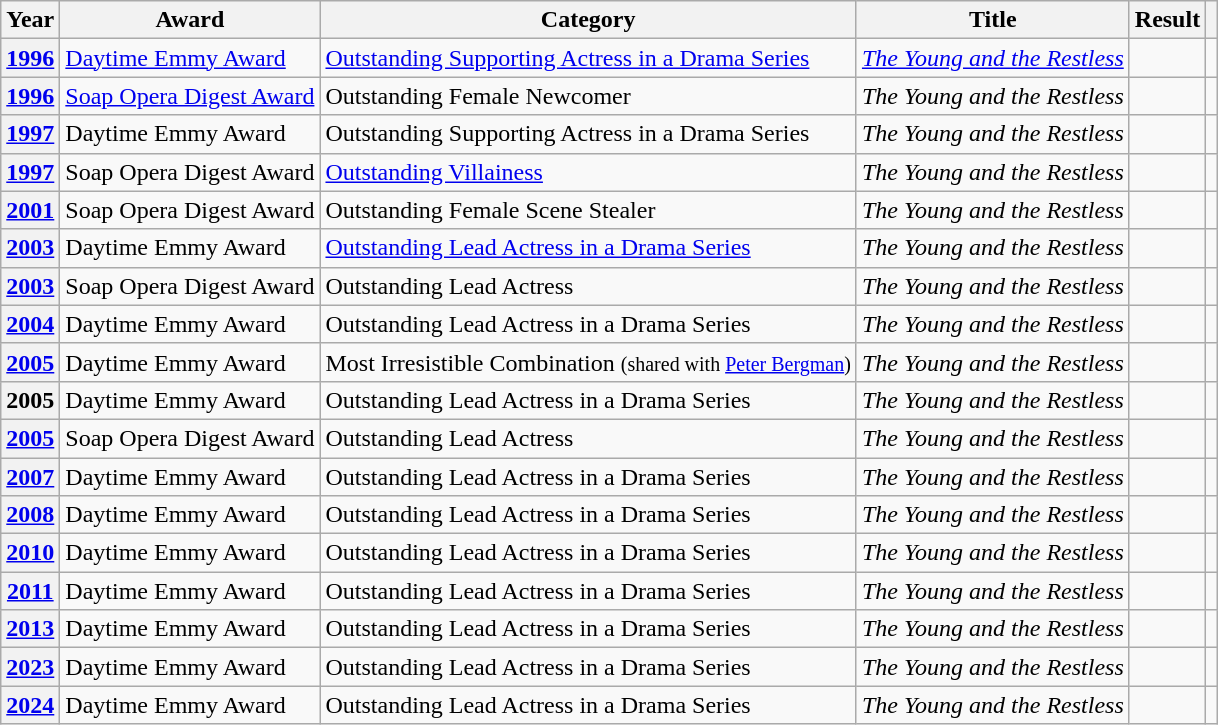<table class="wikitable sortable plainrowheaders">
<tr>
<th scope="col">Year</th>
<th scope="col">Award</th>
<th scope="col">Category</th>
<th scope="col">Title</th>
<th scope="col">Result</th>
<th scope="col" class="unsortable"></th>
</tr>
<tr>
<th scope="row" style="text-align:center;"><a href='#'>1996</a></th>
<td><a href='#'>Daytime Emmy Award</a></td>
<td><a href='#'>Outstanding Supporting Actress in a Drama Series</a></td>
<td><em><a href='#'>The Young and the Restless</a></em></td>
<td></td>
<td style="text-align:center;"></td>
</tr>
<tr>
<th scope="row" style="text-align:center;"><a href='#'>1996</a></th>
<td><a href='#'>Soap Opera Digest Award</a></td>
<td>Outstanding Female Newcomer</td>
<td><em>The Young and the Restless</em></td>
<td></td>
<td style="text-align:center;"></td>
</tr>
<tr>
<th scope="row" style="text-align:center;"><a href='#'>1997</a></th>
<td>Daytime Emmy Award</td>
<td>Outstanding Supporting Actress in a Drama Series</td>
<td><em>The Young and the Restless</em></td>
<td></td>
<td style="text-align:center;"></td>
</tr>
<tr>
<th scope="row" style="text-align:center;"><a href='#'>1997</a></th>
<td>Soap Opera Digest Award</td>
<td><a href='#'>Outstanding Villainess</a></td>
<td><em>The Young and the Restless</em></td>
<td></td>
<td style="text-align:center;"></td>
</tr>
<tr>
<th scope="row" style="text-align:center;"><a href='#'>2001</a></th>
<td>Soap Opera Digest Award</td>
<td>Outstanding Female Scene Stealer</td>
<td><em>The Young and the Restless</em></td>
<td></td>
<td></td>
</tr>
<tr>
<th scope="row" style="text-align:center;"><a href='#'>2003</a></th>
<td>Daytime Emmy Award</td>
<td><a href='#'>Outstanding Lead Actress in a Drama Series</a></td>
<td><em>The Young and the Restless</em></td>
<td></td>
<td style="text-align:center;"></td>
</tr>
<tr>
<th scope="row" style="text-align:center;"><a href='#'>2003</a></th>
<td>Soap Opera Digest Award</td>
<td>Outstanding Lead Actress</td>
<td><em>The Young and the Restless</em></td>
<td></td>
<td style="text-align:center;"></td>
</tr>
<tr>
<th scope="row" style="text-align:center;"><a href='#'>2004</a></th>
<td>Daytime Emmy Award</td>
<td>Outstanding Lead Actress in a Drama Series</td>
<td><em>The Young and the Restless</em></td>
<td></td>
<td style="text-align:center;"></td>
</tr>
<tr>
<th scope="row" style="text-align:center;"><a href='#'>2005</a></th>
<td>Daytime Emmy Award</td>
<td>Most Irresistible Combination  <small> (shared with <a href='#'>Peter Bergman</a>) </small></td>
<td><em>The Young and the Restless</em></td>
<td></td>
<td style="text-align:center;"></td>
</tr>
<tr>
<th scope="row" style="text-align:center;">2005</th>
<td>Daytime Emmy Award</td>
<td>Outstanding Lead Actress in a Drama Series</td>
<td><em>The Young and the Restless</em></td>
<td></td>
<td style="text-align:center;"></td>
</tr>
<tr>
<th scope="row" style="text-align:center;"><a href='#'>2005</a></th>
<td>Soap Opera Digest Award</td>
<td>Outstanding Lead Actress</td>
<td><em>The Young and the Restless</em></td>
<td></td>
<td></td>
</tr>
<tr>
<th scope="row" style="text-align:center;"><a href='#'>2007</a></th>
<td>Daytime Emmy Award</td>
<td>Outstanding Lead Actress in a Drama Series</td>
<td><em>The Young and the Restless</em></td>
<td></td>
<td style="text-align:center;"></td>
</tr>
<tr>
<th scope="row" style="text-align:center;"><a href='#'>2008</a></th>
<td>Daytime Emmy Award</td>
<td>Outstanding Lead Actress in a Drama Series</td>
<td><em>The Young and the Restless</em></td>
<td></td>
<td style="text-align:center;"></td>
</tr>
<tr>
<th scope="row" style="text-align:center;"><a href='#'>2010</a></th>
<td>Daytime Emmy Award</td>
<td>Outstanding Lead Actress in a Drama Series</td>
<td><em>The Young and the Restless</em></td>
<td></td>
<td style="text-align:center;"></td>
</tr>
<tr>
<th scope="row" style="text-align:center;"><a href='#'>2011</a></th>
<td>Daytime Emmy Award</td>
<td>Outstanding Lead Actress in a Drama Series</td>
<td><em>The Young and the Restless</em></td>
<td></td>
<td style="text-align:center;"></td>
</tr>
<tr>
<th scope="row" style="text-align:center;"><a href='#'>2013</a></th>
<td>Daytime Emmy Award</td>
<td>Outstanding Lead Actress in a Drama Series</td>
<td><em>The Young and the Restless</em></td>
<td></td>
<td style="text-align:center;"></td>
</tr>
<tr>
<th scope="row" style="text-align:center;"><a href='#'>2023</a></th>
<td>Daytime Emmy Award</td>
<td>Outstanding Lead Actress in a Drama Series</td>
<td><em>The Young and the Restless</em></td>
<td></td>
<td></td>
</tr>
<tr>
<th scope="row" style="text-align:center;"><a href='#'>2024</a></th>
<td>Daytime Emmy Award</td>
<td>Outstanding Lead Actress in a Drama Series</td>
<td><em>The Young and the Restless</em></td>
<td></td>
<td></td>
</tr>
</table>
